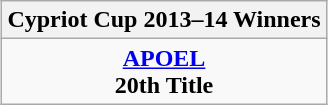<table class="wikitable" style="text-align:center;margin: 0 auto;">
<tr>
<th>Cypriot Cup 2013–14 Winners</th>
</tr>
<tr>
<td><strong><a href='#'>APOEL</a></strong><br><strong>20th Title</strong></td>
</tr>
</table>
